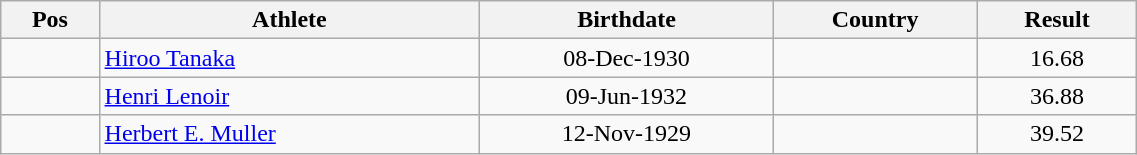<table class="wikitable"  style="text-align:center; width:60%;">
<tr>
<th>Pos</th>
<th>Athlete</th>
<th>Birthdate</th>
<th>Country</th>
<th>Result</th>
</tr>
<tr>
<td align=center></td>
<td align=left><a href='#'>Hiroo Tanaka</a></td>
<td>08-Dec-1930</td>
<td align=left></td>
<td>16.68</td>
</tr>
<tr>
<td align=center></td>
<td align=left><a href='#'>Henri Lenoir</a></td>
<td>09-Jun-1932</td>
<td align=left></td>
<td>36.88</td>
</tr>
<tr>
<td align=center></td>
<td align=left><a href='#'>Herbert E. Muller</a></td>
<td>12-Nov-1929</td>
<td align=left></td>
<td>39.52</td>
</tr>
</table>
